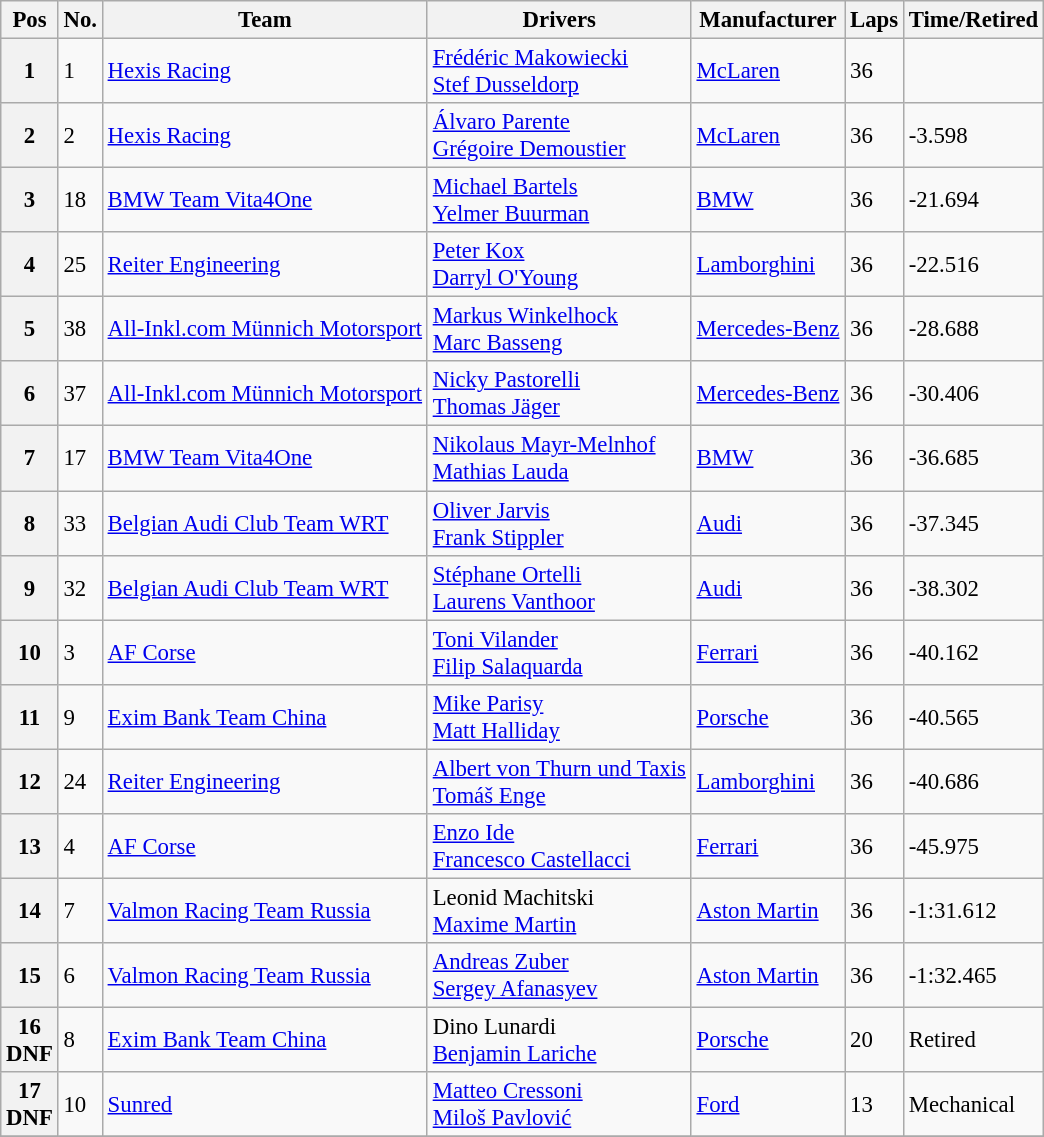<table class="wikitable" style="font-size: 95%;">
<tr>
<th>Pos</th>
<th>No.</th>
<th>Team</th>
<th>Drivers</th>
<th>Manufacturer</th>
<th>Laps</th>
<th>Time/Retired</th>
</tr>
<tr>
<th>1</th>
<td>1</td>
<td> <a href='#'>Hexis Racing</a></td>
<td> <a href='#'>Frédéric Makowiecki</a><br> <a href='#'>Stef Dusseldorp</a></td>
<td><a href='#'>McLaren</a></td>
<td>36</td>
<td></td>
</tr>
<tr>
<th>2</th>
<td>2</td>
<td> <a href='#'>Hexis Racing</a></td>
<td> <a href='#'>Álvaro Parente</a><br> <a href='#'>Grégoire Demoustier</a></td>
<td><a href='#'>McLaren</a></td>
<td>36</td>
<td>-3.598</td>
</tr>
<tr>
<th>3</th>
<td>18</td>
<td> <a href='#'>BMW Team Vita4One</a></td>
<td> <a href='#'>Michael Bartels</a><br> <a href='#'>Yelmer Buurman</a></td>
<td><a href='#'>BMW</a></td>
<td>36</td>
<td>-21.694</td>
</tr>
<tr>
<th>4</th>
<td>25</td>
<td> <a href='#'>Reiter Engineering</a></td>
<td> <a href='#'>Peter Kox</a><br> <a href='#'>Darryl O'Young</a></td>
<td><a href='#'>Lamborghini</a></td>
<td>36</td>
<td>-22.516</td>
</tr>
<tr>
<th>5</th>
<td>38</td>
<td> <a href='#'>All-Inkl.com Münnich Motorsport</a></td>
<td> <a href='#'>Markus Winkelhock</a><br> <a href='#'>Marc Basseng</a></td>
<td><a href='#'>Mercedes-Benz</a></td>
<td>36</td>
<td>-28.688</td>
</tr>
<tr>
<th>6</th>
<td>37</td>
<td> <a href='#'>All-Inkl.com Münnich Motorsport</a></td>
<td> <a href='#'>Nicky Pastorelli</a><br> <a href='#'>Thomas Jäger</a></td>
<td><a href='#'>Mercedes-Benz</a></td>
<td>36</td>
<td>-30.406</td>
</tr>
<tr>
<th>7</th>
<td>17</td>
<td> <a href='#'>BMW Team Vita4One</a></td>
<td> <a href='#'>Nikolaus Mayr-Melnhof</a><br> <a href='#'>Mathias Lauda</a></td>
<td><a href='#'>BMW</a></td>
<td>36</td>
<td>-36.685</td>
</tr>
<tr>
<th>8</th>
<td>33</td>
<td> <a href='#'>Belgian Audi Club Team WRT</a></td>
<td> <a href='#'>Oliver Jarvis</a><br> <a href='#'>Frank Stippler</a></td>
<td><a href='#'>Audi</a></td>
<td>36</td>
<td>-37.345</td>
</tr>
<tr>
<th>9</th>
<td>32</td>
<td> <a href='#'>Belgian Audi Club Team WRT</a></td>
<td> <a href='#'>Stéphane Ortelli</a><br> <a href='#'>Laurens Vanthoor</a></td>
<td><a href='#'>Audi</a></td>
<td>36</td>
<td>-38.302</td>
</tr>
<tr>
<th>10</th>
<td>3</td>
<td> <a href='#'>AF Corse</a></td>
<td> <a href='#'>Toni Vilander</a><br> <a href='#'>Filip Salaquarda</a></td>
<td><a href='#'>Ferrari</a></td>
<td>36</td>
<td>-40.162</td>
</tr>
<tr>
<th>11</th>
<td>9</td>
<td> <a href='#'>Exim Bank Team China</a></td>
<td> <a href='#'>Mike Parisy</a><br> <a href='#'>Matt Halliday</a></td>
<td><a href='#'>Porsche</a></td>
<td>36</td>
<td>-40.565</td>
</tr>
<tr>
<th>12</th>
<td>24</td>
<td> <a href='#'>Reiter Engineering</a></td>
<td> <a href='#'>Albert von Thurn und Taxis</a><br> <a href='#'>Tomáš Enge</a></td>
<td><a href='#'>Lamborghini</a></td>
<td>36</td>
<td>-40.686</td>
</tr>
<tr>
<th>13</th>
<td>4</td>
<td> <a href='#'>AF Corse</a></td>
<td> <a href='#'>Enzo Ide</a><br> <a href='#'>Francesco Castellacci</a></td>
<td><a href='#'>Ferrari</a></td>
<td>36</td>
<td>-45.975</td>
</tr>
<tr>
<th>14</th>
<td>7</td>
<td> <a href='#'>Valmon Racing Team Russia</a></td>
<td> Leonid Machitski<br> <a href='#'>Maxime Martin</a></td>
<td><a href='#'>Aston Martin</a></td>
<td>36</td>
<td>-1:31.612</td>
</tr>
<tr>
<th>15</th>
<td>6</td>
<td> <a href='#'>Valmon Racing Team Russia</a></td>
<td> <a href='#'>Andreas Zuber</a><br> <a href='#'>Sergey Afanasyev</a></td>
<td><a href='#'>Aston Martin</a></td>
<td>36</td>
<td>-1:32.465</td>
</tr>
<tr>
<th>16<br>DNF</th>
<td>8</td>
<td> <a href='#'>Exim Bank Team China</a></td>
<td> Dino Lunardi<br> <a href='#'>Benjamin Lariche</a></td>
<td><a href='#'>Porsche</a></td>
<td>20</td>
<td>Retired</td>
</tr>
<tr>
<th>17<br>DNF</th>
<td>10</td>
<td> <a href='#'>Sunred</a></td>
<td> <a href='#'>Matteo Cressoni</a><br> <a href='#'>Miloš Pavlović</a></td>
<td><a href='#'>Ford</a></td>
<td>13</td>
<td>Mechanical</td>
</tr>
<tr>
</tr>
</table>
